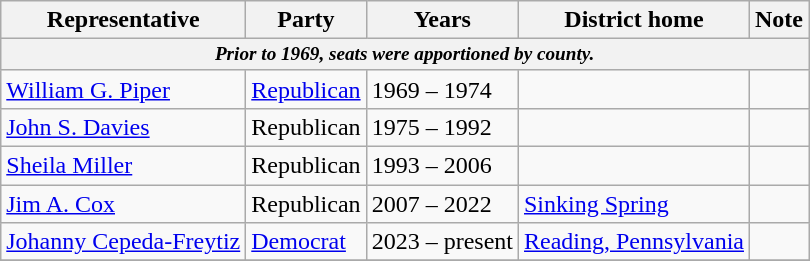<table class=wikitable>
<tr valign=bottom>
<th>Representative</th>
<th>Party</th>
<th>Years</th>
<th>District home</th>
<th>Note</th>
</tr>
<tr>
<th colspan=5 style="font-size: 80%;"><em>Prior to 1969, seats were apportioned by county.</em></th>
</tr>
<tr>
<td><a href='#'>William G. Piper</a></td>
<td><a href='#'>Republican</a></td>
<td>1969 – 1974</td>
<td></td>
<td></td>
</tr>
<tr>
<td><a href='#'>John S. Davies</a></td>
<td>Republican</td>
<td>1975 – 1992</td>
<td></td>
<td></td>
</tr>
<tr>
<td><a href='#'>Sheila Miller</a></td>
<td>Republican</td>
<td>1993 – 2006</td>
<td></td>
<td></td>
</tr>
<tr>
<td><a href='#'>Jim A. Cox</a></td>
<td>Republican</td>
<td>2007 – 2022</td>
<td><a href='#'>Sinking Spring</a></td>
<td></td>
</tr>
<tr>
<td><a href='#'>Johanny Cepeda-Freytiz</a></td>
<td><a href='#'>Democrat</a></td>
<td>2023 – present</td>
<td><a href='#'>Reading, Pennsylvania</a></td>
<td></td>
</tr>
<tr>
</tr>
</table>
